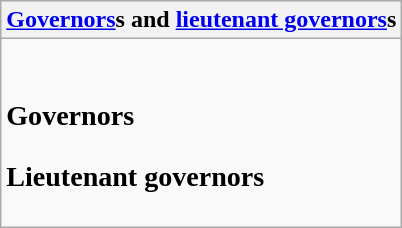<table class="wikitable collapsible collapsed">
<tr>
<th><a href='#'>Governors</a>s and <a href='#'>lieutenant governors</a>s</th>
</tr>
<tr>
<td><br><h3>Governors</h3><h3>Lieutenant governors</h3></td>
</tr>
</table>
